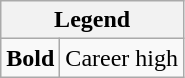<table class="wikitable mw-collapsible">
<tr>
<th colspan="2">Legend</th>
</tr>
<tr>
<td><strong>Bold</strong></td>
<td>Career high</td>
</tr>
</table>
